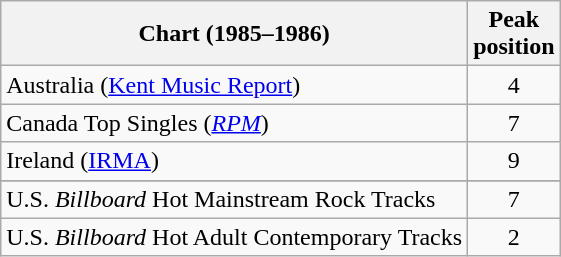<table class="wikitable sortable">
<tr>
<th>Chart (1985–1986)</th>
<th>Peak<br>position</th>
</tr>
<tr>
<td align="left">Australia (<a href='#'>Kent Music Report</a>)</td>
<td style="text-align:center;">4</td>
</tr>
<tr>
<td align="left">Canada Top Singles (<em><a href='#'>RPM</a></em>)</td>
<td style="text-align:center;">7</td>
</tr>
<tr>
<td align="left">Ireland (<a href='#'>IRMA</a>)</td>
<td style="text-align:center;">9</td>
</tr>
<tr>
</tr>
<tr>
</tr>
<tr>
<td align="left">U.S. <em>Billboard</em> Hot Mainstream Rock Tracks</td>
<td style="text-align:center;">7</td>
</tr>
<tr>
<td align="left">U.S. <em>Billboard</em> Hot Adult Contemporary Tracks</td>
<td style="text-align:center;">2</td>
</tr>
</table>
